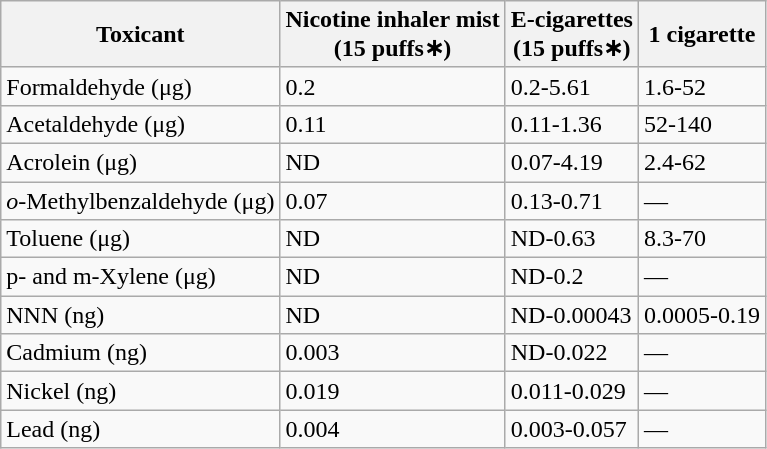<table class="wikitable">
<tr>
<th>Toxicant</th>
<th>Nicotine inhaler mist<br>(15 puffs∗)</th>
<th>E-cigarettes<br>(15 puffs∗)</th>
<th>1 cigarette</th>
</tr>
<tr>
<td>Formaldehyde (μg)</td>
<td>0.2</td>
<td>0.2-5.61</td>
<td>1.6-52</td>
</tr>
<tr>
<td>Acetaldehyde (μg)</td>
<td>0.11</td>
<td>0.11-1.36</td>
<td>52-140</td>
</tr>
<tr>
<td>Acrolein (μg)</td>
<td>ND</td>
<td>0.07-4.19</td>
<td>2.4-62</td>
</tr>
<tr>
<td><em>o</em>-Methylbenzaldehyde (μg)</td>
<td>0.07</td>
<td>0.13-0.71</td>
<td>—</td>
</tr>
<tr>
<td>Toluene (μg)</td>
<td>ND</td>
<td>ND-0.63</td>
<td>8.3-70</td>
</tr>
<tr>
<td>p- and m-Xylene (μg)</td>
<td>ND</td>
<td>ND-0.2</td>
<td>—</td>
</tr>
<tr>
<td>NNN (ng)</td>
<td>ND</td>
<td>ND-0.00043</td>
<td>0.0005-0.19</td>
</tr>
<tr>
<td>Cadmium (ng)</td>
<td>0.003</td>
<td>ND-0.022</td>
<td>—</td>
</tr>
<tr>
<td>Nickel (ng)</td>
<td>0.019</td>
<td>0.011-0.029</td>
<td>—</td>
</tr>
<tr>
<td>Lead (ng)</td>
<td>0.004</td>
<td>0.003-0.057</td>
<td>—</td>
</tr>
</table>
